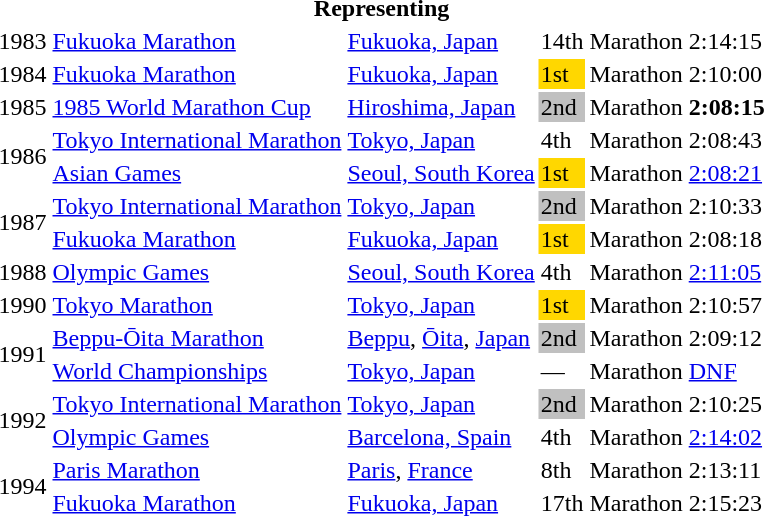<table>
<tr>
<th colspan="6">Representing </th>
</tr>
<tr>
<td>1983</td>
<td><a href='#'>Fukuoka Marathon</a></td>
<td><a href='#'>Fukuoka, Japan</a></td>
<td>14th</td>
<td>Marathon</td>
<td>2:14:15</td>
</tr>
<tr>
<td>1984</td>
<td><a href='#'>Fukuoka Marathon</a></td>
<td><a href='#'>Fukuoka, Japan</a></td>
<td bgcolor="gold">1st</td>
<td>Marathon</td>
<td>2:10:00</td>
</tr>
<tr>
<td>1985</td>
<td><a href='#'>1985 World Marathon Cup</a></td>
<td><a href='#'>Hiroshima, Japan</a></td>
<td bgcolor="silver">2nd</td>
<td>Marathon</td>
<td><strong>2:08:15</strong></td>
</tr>
<tr>
<td rowspan=2>1986</td>
<td><a href='#'>Tokyo International Marathon</a></td>
<td><a href='#'>Tokyo, Japan</a></td>
<td>4th</td>
<td>Marathon</td>
<td>2:08:43</td>
</tr>
<tr>
<td><a href='#'>Asian Games</a></td>
<td><a href='#'>Seoul, South Korea</a></td>
<td bgcolor="gold">1st</td>
<td>Marathon</td>
<td><a href='#'>2:08:21</a></td>
</tr>
<tr>
<td rowspan=2>1987</td>
<td><a href='#'>Tokyo International Marathon</a></td>
<td><a href='#'>Tokyo, Japan</a></td>
<td bgcolor="silver">2nd</td>
<td>Marathon</td>
<td>2:10:33</td>
</tr>
<tr>
<td><a href='#'>Fukuoka Marathon</a></td>
<td><a href='#'>Fukuoka, Japan</a></td>
<td bgcolor="gold">1st</td>
<td>Marathon</td>
<td>2:08:18</td>
</tr>
<tr>
<td>1988</td>
<td><a href='#'>Olympic Games</a></td>
<td><a href='#'>Seoul, South Korea</a></td>
<td>4th</td>
<td>Marathon</td>
<td><a href='#'>2:11:05</a></td>
</tr>
<tr>
<td>1990</td>
<td><a href='#'>Tokyo Marathon</a></td>
<td><a href='#'>Tokyo, Japan</a></td>
<td bgcolor="gold">1st</td>
<td>Marathon</td>
<td>2:10:57</td>
</tr>
<tr>
<td rowspan=2>1991</td>
<td><a href='#'>Beppu-Ōita Marathon</a></td>
<td><a href='#'>Beppu</a>, <a href='#'>Ōita</a>, <a href='#'>Japan</a></td>
<td bgcolor="silver">2nd</td>
<td>Marathon</td>
<td>2:09:12</td>
</tr>
<tr>
<td><a href='#'>World Championships</a></td>
<td><a href='#'>Tokyo, Japan</a></td>
<td>—</td>
<td>Marathon</td>
<td><a href='#'>DNF</a></td>
</tr>
<tr>
<td rowspan=2>1992</td>
<td><a href='#'>Tokyo International Marathon</a></td>
<td><a href='#'>Tokyo, Japan</a></td>
<td bgcolor="silver">2nd</td>
<td>Marathon</td>
<td>2:10:25</td>
</tr>
<tr>
<td><a href='#'>Olympic Games</a></td>
<td><a href='#'>Barcelona, Spain</a></td>
<td>4th</td>
<td>Marathon</td>
<td><a href='#'>2:14:02</a></td>
</tr>
<tr>
<td rowspan=2>1994</td>
<td><a href='#'>Paris Marathon</a></td>
<td><a href='#'>Paris</a>, <a href='#'>France</a></td>
<td>8th</td>
<td>Marathon</td>
<td>2:13:11</td>
</tr>
<tr>
<td><a href='#'>Fukuoka Marathon</a></td>
<td><a href='#'>Fukuoka, Japan</a></td>
<td>17th</td>
<td>Marathon</td>
<td>2:15:23</td>
</tr>
</table>
